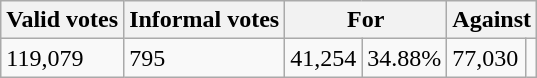<table class="wikitable">
<tr>
<th>Valid votes</th>
<th>Informal votes</th>
<th align=center colspan="2">For</th>
<th align=center colspan="2">Against</th>
</tr>
<tr>
<td>119,079</td>
<td>795</td>
<td>41,254</td>
<td>34.88%</td>
<td>77,030</td>
<td></td>
</tr>
</table>
